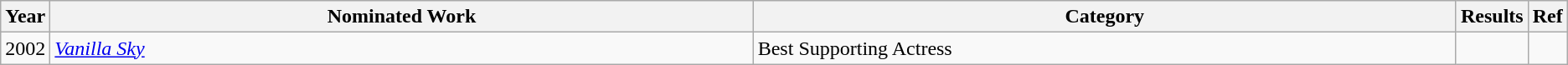<table class="wikitable">
<tr>
<th scope="col" style="width:1em;">Year</th>
<th scope="col" style="width:35em;">Nominated Work</th>
<th scope="col" style="width:35em;">Category</th>
<th scope="col" style="width:1em;">Results</th>
<th scope="col" style="width:1em;">Ref</th>
</tr>
<tr>
<td>2002</td>
<td><em><a href='#'>Vanilla Sky</a></em></td>
<td>Best Supporting Actress</td>
<td></td>
<td></td>
</tr>
</table>
